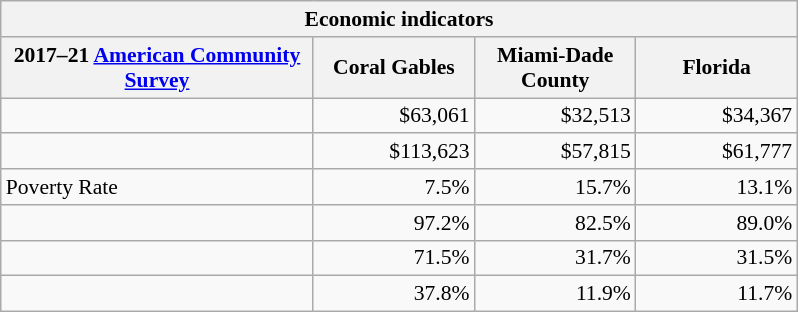<table class="wikitable" style="font-size: 90%; text-align: right">
<tr>
<th colspan="4">Economic indicators</th>
</tr>
<tr>
<th style="width: 14em;">2017–21 <a href='#'>American Community Survey</a></th>
<th style="width: 7em;">Coral Gables</th>
<th style="width: 7em;">Miami-Dade County</th>
<th style="width: 7em;">Florida</th>
</tr>
<tr>
<td style="text-align:left"></td>
<td>$63,061</td>
<td>$32,513</td>
<td>$34,367</td>
</tr>
<tr>
<td style="text-align:left"></td>
<td>$113,623</td>
<td>$57,815</td>
<td>$61,777</td>
</tr>
<tr>
<td style="text-align:left">Poverty Rate</td>
<td>7.5%</td>
<td>15.7%</td>
<td>13.1%</td>
</tr>
<tr>
<td style="text-align:left"></td>
<td>97.2%</td>
<td>82.5%</td>
<td>89.0%</td>
</tr>
<tr>
<td style="text-align:left"></td>
<td>71.5%</td>
<td>31.7%</td>
<td>31.5%</td>
</tr>
<tr>
<td style="text-align:left"></td>
<td>37.8%</td>
<td>11.9%</td>
<td>11.7%</td>
</tr>
</table>
